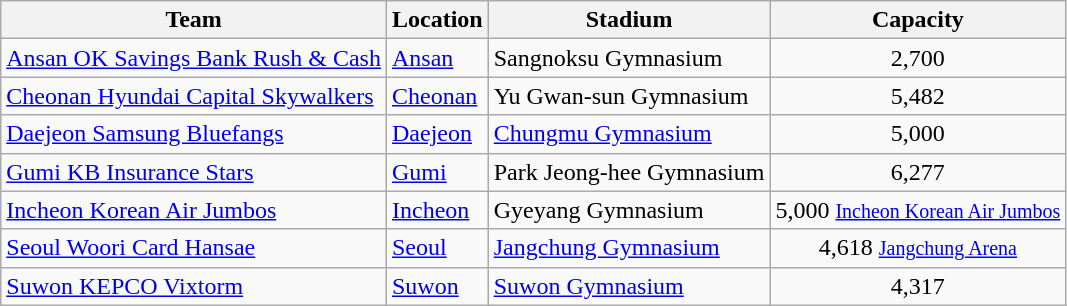<table class="wikitable sortable" style="text-align: left;">
<tr>
<th>Team</th>
<th>Location</th>
<th>Stadium</th>
<th>Capacity</th>
</tr>
<tr>
<td><a href='#'>Ansan OK Savings Bank Rush & Cash</a></td>
<td><a href='#'>Ansan</a></td>
<td>Sangnoksu Gymnasium</td>
<td align="center">2,700 <small>  </small></td>
</tr>
<tr>
<td><a href='#'>Cheonan Hyundai Capital Skywalkers</a></td>
<td><a href='#'>Cheonan</a></td>
<td>Yu Gwan-sun Gymnasium</td>
<td align="center">5,482 <small> </small></td>
</tr>
<tr>
<td><a href='#'>Daejeon Samsung Bluefangs</a></td>
<td><a href='#'>Daejeon</a></td>
<td><a href='#'>Chungmu Gymnasium</a></td>
<td align="center">5,000 <small> </small></td>
</tr>
<tr>
<td><a href='#'>Gumi KB Insurance Stars</a></td>
<td><a href='#'>Gumi</a></td>
<td>Park Jeong-hee Gymnasium</td>
<td align="center">6,277</td>
</tr>
<tr>
<td><a href='#'>Incheon Korean Air Jumbos</a></td>
<td><a href='#'>Incheon</a></td>
<td>Gyeyang Gymnasium</td>
<td align="center">5,000 <small> <a href='#'>Incheon Korean Air Jumbos</a> </small></td>
</tr>
<tr>
<td><a href='#'>Seoul Woori Card Hansae</a></td>
<td><a href='#'>Seoul</a></td>
<td><a href='#'>Jangchung Gymnasium</a></td>
<td align="center">4,618 <small> <a href='#'>Jangchung Arena</a></small></td>
</tr>
<tr>
<td><a href='#'>Suwon KEPCO Vixtorm</a></td>
<td><a href='#'>Suwon</a></td>
<td><a href='#'>Suwon Gymnasium</a></td>
<td align="center">4,317 <small> </small></td>
</tr>
</table>
